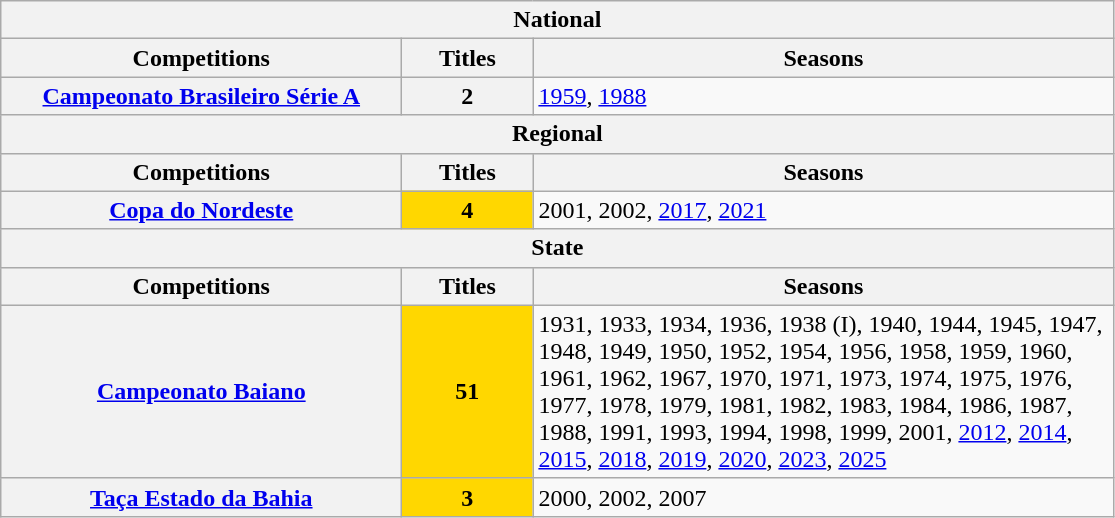<table class="wikitable">
<tr>
<th colspan="3">National</th>
</tr>
<tr>
<th style="width:260px">Competitions</th>
<th style="width:80px">Titles</th>
<th style="width:380px">Seasons</th>
</tr>
<tr>
<th style="text-align:center"><a href='#'>Campeonato Brasileiro Série A</a></th>
<th style="text-align:center"><strong>2</strong></th>
<td align="left"><a href='#'>1959</a>, <a href='#'>1988</a></td>
</tr>
<tr>
<th colspan="3">Regional</th>
</tr>
<tr>
<th>Competitions</th>
<th>Titles</th>
<th>Seasons</th>
</tr>
<tr>
<th><a href='#'>Copa do Nordeste</a></th>
<td bgcolor="gold" style="text-align:center"><strong>4</strong></td>
<td align="left">2001, 2002, <a href='#'>2017</a>, <a href='#'>2021</a></td>
</tr>
<tr>
<th colspan="3">State</th>
</tr>
<tr>
<th>Competitions</th>
<th>Titles</th>
<th>Seasons</th>
</tr>
<tr>
<th style="text-align:center"><a href='#'>Campeonato Baiano</a></th>
<td bgcolor="gold" style="text-align:center"><strong>51</strong></td>
<td align="left">1931, 1933, 1934, 1936, 1938 (I), 1940, 1944, 1945, 1947, 1948, 1949, 1950, 1952, 1954, 1956, 1958, 1959, 1960, 1961, 1962, 1967, 1970, 1971, 1973, 1974, 1975, 1976, 1977, 1978, 1979, 1981, 1982, 1983, 1984, 1986, 1987, 1988, 1991, 1993, 1994, 1998, 1999, 2001, <a href='#'>2012</a>, <a href='#'>2014</a>, <a href='#'>2015</a>, <a href='#'>2018</a>, <a href='#'>2019</a>, <a href='#'>2020</a>, <a href='#'>2023</a>, <a href='#'>2025</a></td>
</tr>
<tr>
<th style="text-align:center"><a href='#'>Taça Estado da Bahia</a></th>
<td bgcolor="gold" style="text-align:center"><strong>3</strong></td>
<td align="left">2000, 2002, 2007</td>
</tr>
</table>
